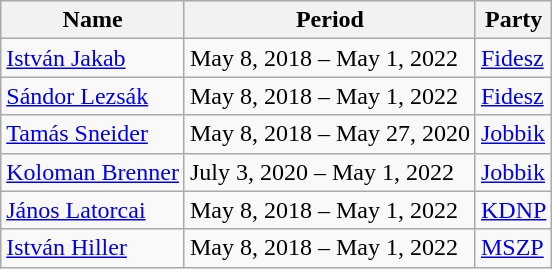<table class="wikitable">
<tr>
<th>Name</th>
<th>Period</th>
<th>Party</th>
</tr>
<tr>
<td><a href='#'>István Jakab</a></td>
<td>May 8, 2018 – May 1, 2022</td>
<td><a href='#'>Fidesz</a></td>
</tr>
<tr>
<td><a href='#'>Sándor Lezsák</a></td>
<td>May 8, 2018 – May 1, 2022</td>
<td><a href='#'>Fidesz</a></td>
</tr>
<tr>
<td><a href='#'>Tamás Sneider</a></td>
<td>May 8, 2018 – May 27, 2020</td>
<td><a href='#'>Jobbik</a></td>
</tr>
<tr>
<td><a href='#'>Koloman Brenner</a></td>
<td>July 3, 2020 – May 1, 2022</td>
<td><a href='#'>Jobbik</a></td>
</tr>
<tr>
<td><a href='#'>János Latorcai</a></td>
<td>May 8, 2018 – May 1, 2022</td>
<td><a href='#'>KDNP</a></td>
</tr>
<tr>
<td><a href='#'>István Hiller</a></td>
<td>May 8, 2018 – May 1, 2022</td>
<td><a href='#'>MSZP</a></td>
</tr>
</table>
